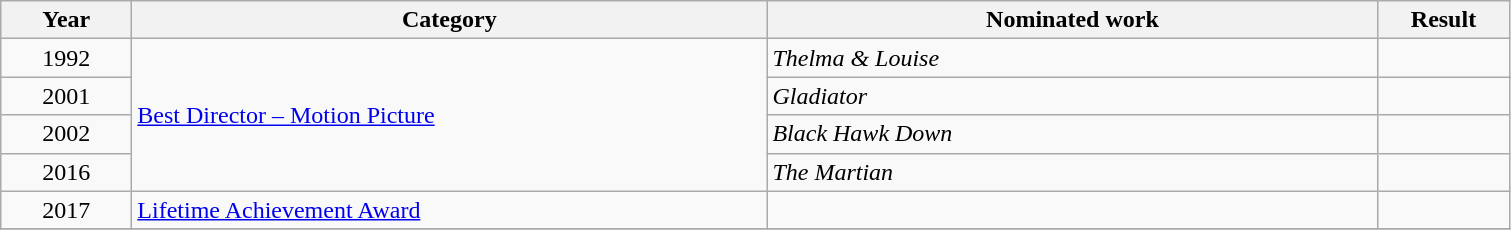<table class=wikitable>
<tr>
<th scope="col" style="width:5em;">Year</th>
<th scope="col" style="width:26em;">Category</th>
<th scope="col" style="width:25em;">Nominated work</th>
<th scope="col" style="width:5em;">Result</th>
</tr>
<tr>
<td style="text-align:center;">1992</td>
<td rowspan=4><a href='#'>Best Director – Motion Picture</a></td>
<td><em>Thelma & Louise</em></td>
<td></td>
</tr>
<tr>
<td style="text-align:center;">2001</td>
<td><em>Gladiator</em></td>
<td></td>
</tr>
<tr>
<td style="text-align:center;">2002</td>
<td><em>Black Hawk Down</em></td>
<td></td>
</tr>
<tr>
<td style="text-align:center;">2016</td>
<td><em>The Martian</em></td>
<td></td>
</tr>
<tr>
<td style="text-align:center;">2017</td>
<td><a href='#'>Lifetime Achievement Award</a></td>
<td></td>
<td></td>
</tr>
<tr>
</tr>
</table>
